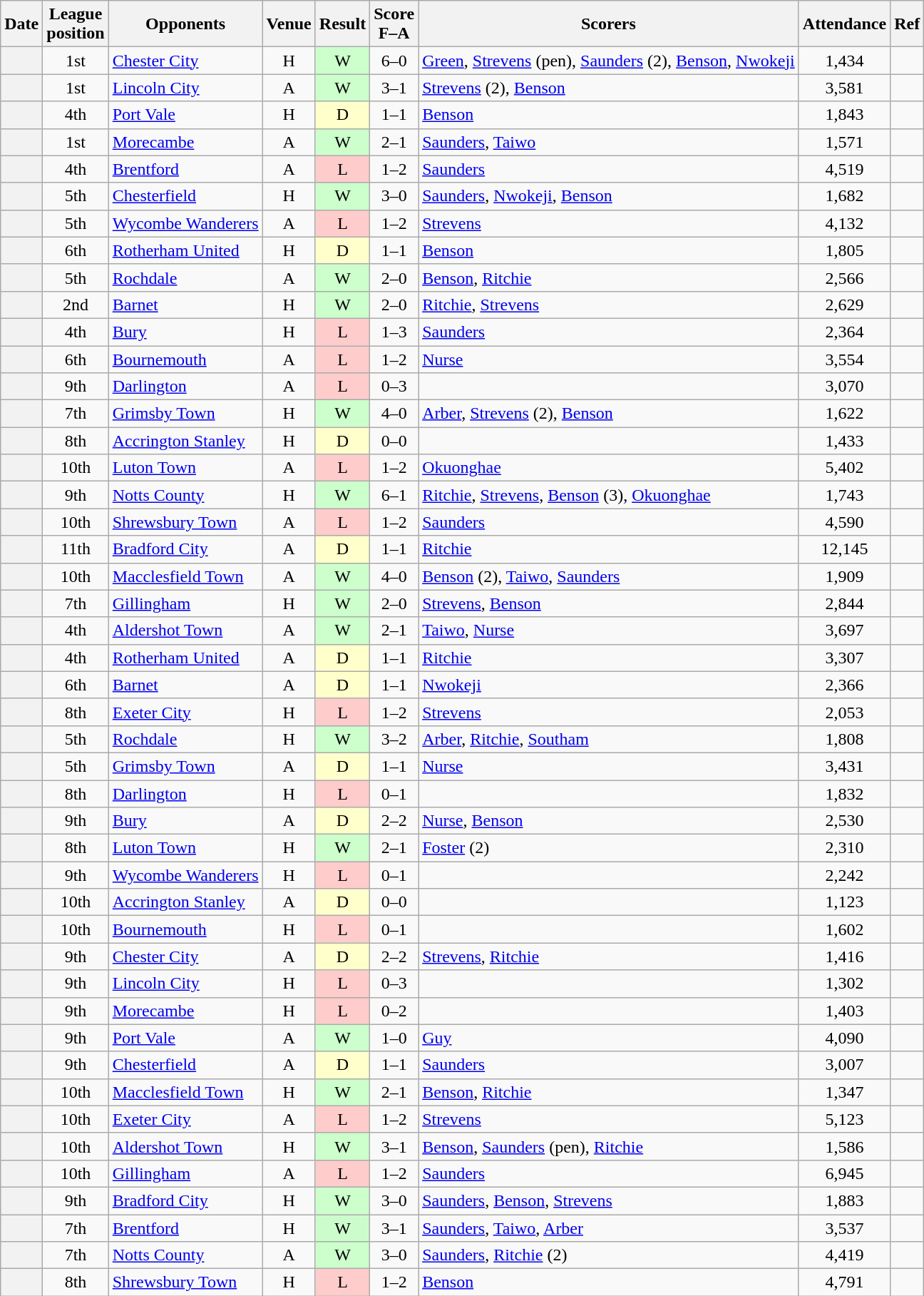<table class="wikitable plainrowheaders sortable" style="text-align:center">
<tr>
<th scope="col">Date</th>
<th scope="col">League<br>position</th>
<th scope="col">Opponents</th>
<th scope="col">Venue</th>
<th scope="col">Result</th>
<th scope="col">Score<br>F–A</th>
<th scope="col" class="unsortable">Scorers</th>
<th scope="col">Attendance</th>
<th scope="col" class="unsortable">Ref</th>
</tr>
<tr>
<th scope="row"></th>
<td>1st</td>
<td align="left"><a href='#'>Chester City</a></td>
<td>H</td>
<td style="background-color:#CCFFCC">W</td>
<td>6–0</td>
<td align="left"><a href='#'>Green</a>, <a href='#'>Strevens</a> (pen), <a href='#'>Saunders</a> (2), <a href='#'>Benson</a>, <a href='#'>Nwokeji</a></td>
<td>1,434</td>
<td></td>
</tr>
<tr>
<th scope="row"></th>
<td>1st</td>
<td align="left"><a href='#'>Lincoln City</a></td>
<td>A</td>
<td style="background-color:#CCFFCC">W</td>
<td>3–1</td>
<td align="left"><a href='#'>Strevens</a> (2), <a href='#'>Benson</a></td>
<td>3,581</td>
<td></td>
</tr>
<tr>
<th scope="row"></th>
<td>4th</td>
<td align="left"><a href='#'>Port Vale</a></td>
<td>H</td>
<td style="background-color:#FFFFCC">D</td>
<td>1–1</td>
<td align="left"><a href='#'>Benson</a></td>
<td>1,843</td>
<td></td>
</tr>
<tr>
<th scope="row"></th>
<td>1st</td>
<td align="left"><a href='#'>Morecambe</a></td>
<td>A</td>
<td style="background-color:#CCFFCC">W</td>
<td>2–1</td>
<td align="left"><a href='#'>Saunders</a>, <a href='#'>Taiwo</a></td>
<td>1,571</td>
<td></td>
</tr>
<tr>
<th scope="row"></th>
<td>4th</td>
<td align="left"><a href='#'>Brentford</a></td>
<td>A</td>
<td style="background-color:#FFCCCC">L</td>
<td>1–2</td>
<td align="left"><a href='#'>Saunders</a></td>
<td>4,519</td>
<td></td>
</tr>
<tr>
<th scope="row"></th>
<td>5th</td>
<td align="left"><a href='#'>Chesterfield</a></td>
<td>H</td>
<td style="background-color:#CCFFCC">W</td>
<td>3–0</td>
<td align="left"><a href='#'>Saunders</a>, <a href='#'>Nwokeji</a>, <a href='#'>Benson</a></td>
<td>1,682</td>
<td></td>
</tr>
<tr>
<th scope="row"></th>
<td>5th</td>
<td align="left"><a href='#'>Wycombe Wanderers</a></td>
<td>A</td>
<td style="background-color:#FFCCCC">L</td>
<td>1–2</td>
<td align="left"><a href='#'>Strevens</a></td>
<td>4,132</td>
<td></td>
</tr>
<tr>
<th scope="row"></th>
<td>6th</td>
<td align="left"><a href='#'>Rotherham United</a></td>
<td>H</td>
<td style="background-color:#FFFFCC">D</td>
<td>1–1</td>
<td align="left"><a href='#'>Benson</a></td>
<td>1,805</td>
<td></td>
</tr>
<tr>
<th scope="row"></th>
<td>5th</td>
<td align="left"><a href='#'>Rochdale</a></td>
<td>A</td>
<td style="background-color:#CCFFCC">W</td>
<td>2–0</td>
<td align="left"><a href='#'>Benson</a>, <a href='#'>Ritchie</a></td>
<td>2,566</td>
<td></td>
</tr>
<tr>
<th scope="row"></th>
<td>2nd</td>
<td align="left"><a href='#'>Barnet</a></td>
<td>H</td>
<td style="background-color:#CCFFCC">W</td>
<td>2–0</td>
<td align="left"><a href='#'>Ritchie</a>, <a href='#'>Strevens</a></td>
<td>2,629</td>
<td></td>
</tr>
<tr>
<th scope="row"></th>
<td>4th</td>
<td align="left"><a href='#'>Bury</a></td>
<td>H</td>
<td style="background-color:#FFCCCC">L</td>
<td>1–3</td>
<td align="left"><a href='#'>Saunders</a></td>
<td>2,364</td>
<td></td>
</tr>
<tr>
<th scope="row"></th>
<td>6th</td>
<td align="left"><a href='#'>Bournemouth</a></td>
<td>A</td>
<td style="background-color:#FFCCCC">L</td>
<td>1–2</td>
<td align="left"><a href='#'>Nurse</a></td>
<td>3,554</td>
<td></td>
</tr>
<tr>
<th scope="row"></th>
<td>9th</td>
<td align="left"><a href='#'>Darlington</a></td>
<td>A</td>
<td style="background-color:#FFCCCC">L</td>
<td>0–3</td>
<td align="left"></td>
<td>3,070</td>
<td></td>
</tr>
<tr>
<th scope="row"></th>
<td>7th</td>
<td align="left"><a href='#'>Grimsby Town</a></td>
<td>H</td>
<td style="background-color:#CCFFCC">W</td>
<td>4–0</td>
<td align="left"><a href='#'>Arber</a>, <a href='#'>Strevens</a> (2), <a href='#'>Benson</a></td>
<td>1,622</td>
<td></td>
</tr>
<tr>
<th scope="row"></th>
<td>8th</td>
<td align="left"><a href='#'>Accrington Stanley</a></td>
<td>H</td>
<td style="background-color:#FFFFCC">D</td>
<td>0–0</td>
<td align="left"></td>
<td>1,433</td>
<td></td>
</tr>
<tr>
<th scope="row"></th>
<td>10th</td>
<td align="left"><a href='#'>Luton Town</a></td>
<td>A</td>
<td style="background-color:#FFCCCC">L</td>
<td>1–2</td>
<td align="left"><a href='#'>Okuonghae</a></td>
<td>5,402</td>
<td></td>
</tr>
<tr>
<th scope="row"></th>
<td>9th</td>
<td align="left"><a href='#'>Notts County</a></td>
<td>H</td>
<td style="background-color:#CCFFCC">W</td>
<td>6–1</td>
<td align="left"><a href='#'>Ritchie</a>, <a href='#'>Strevens</a>, <a href='#'>Benson</a> (3), <a href='#'>Okuonghae</a></td>
<td>1,743</td>
<td></td>
</tr>
<tr>
<th scope="row"></th>
<td>10th</td>
<td align="left"><a href='#'>Shrewsbury Town</a></td>
<td>A</td>
<td style="background-color:#FFCCCC">L</td>
<td>1–2</td>
<td align="left"><a href='#'>Saunders</a></td>
<td>4,590</td>
<td></td>
</tr>
<tr>
<th scope="row"></th>
<td>11th</td>
<td align="left"><a href='#'>Bradford City</a></td>
<td>A</td>
<td style="background-color:#FFFFCC">D</td>
<td>1–1</td>
<td align="left"><a href='#'>Ritchie</a></td>
<td>12,145</td>
<td></td>
</tr>
<tr>
<th scope="row"></th>
<td>10th</td>
<td align="left"><a href='#'>Macclesfield Town</a></td>
<td>A</td>
<td style="background-color:#CCFFCC">W</td>
<td>4–0</td>
<td align="left"><a href='#'>Benson</a> (2), <a href='#'>Taiwo</a>, <a href='#'>Saunders</a></td>
<td>1,909</td>
<td></td>
</tr>
<tr>
<th scope="row"></th>
<td>7th</td>
<td align="left"><a href='#'>Gillingham</a></td>
<td>H</td>
<td style="background-color:#CCFFCC">W</td>
<td>2–0</td>
<td align="left"><a href='#'>Strevens</a>, <a href='#'>Benson</a></td>
<td>2,844</td>
<td></td>
</tr>
<tr>
<th scope="row"></th>
<td>4th</td>
<td align="left"><a href='#'>Aldershot Town</a></td>
<td>A</td>
<td style="background-color:#CCFFCC">W</td>
<td>2–1</td>
<td align="left"><a href='#'>Taiwo</a>, <a href='#'>Nurse</a></td>
<td>3,697</td>
<td></td>
</tr>
<tr>
<th scope="row"></th>
<td>4th</td>
<td align="left"><a href='#'>Rotherham United</a></td>
<td>A</td>
<td style="background-color:#FFFFCC">D</td>
<td>1–1</td>
<td align="left"><a href='#'>Ritchie</a></td>
<td>3,307</td>
<td></td>
</tr>
<tr>
<th scope="row"></th>
<td>6th</td>
<td align="left"><a href='#'>Barnet</a></td>
<td>A</td>
<td style="background-color:#FFFFCC">D</td>
<td>1–1</td>
<td align="left"><a href='#'>Nwokeji</a></td>
<td>2,366</td>
<td></td>
</tr>
<tr>
<th scope="row"></th>
<td>8th</td>
<td align="left"><a href='#'>Exeter City</a></td>
<td>H</td>
<td style="background-color:#FFCCCC">L</td>
<td>1–2</td>
<td align="left"><a href='#'>Strevens</a></td>
<td>2,053</td>
<td></td>
</tr>
<tr>
<th scope="row"></th>
<td>5th</td>
<td align="left"><a href='#'>Rochdale</a></td>
<td>H</td>
<td style="background-color:#CCFFCC">W</td>
<td>3–2</td>
<td align="left"><a href='#'>Arber</a>, <a href='#'>Ritchie</a>, <a href='#'>Southam</a></td>
<td>1,808</td>
<td></td>
</tr>
<tr>
<th scope="row"></th>
<td>5th</td>
<td align="left"><a href='#'>Grimsby Town</a></td>
<td>A</td>
<td style="background-color:#FFFFCC">D</td>
<td>1–1</td>
<td align="left"><a href='#'>Nurse</a></td>
<td>3,431</td>
<td></td>
</tr>
<tr>
<th scope="row"></th>
<td>8th</td>
<td align="left"><a href='#'>Darlington</a></td>
<td>H</td>
<td style="background-color:#FFCCCC">L</td>
<td>0–1</td>
<td align="left"></td>
<td>1,832</td>
<td></td>
</tr>
<tr>
<th scope="row"></th>
<td>9th</td>
<td align="left"><a href='#'>Bury</a></td>
<td>A</td>
<td style="background-color:#FFFFCC">D</td>
<td>2–2</td>
<td align="left"><a href='#'>Nurse</a>, <a href='#'>Benson</a></td>
<td>2,530</td>
<td></td>
</tr>
<tr>
<th scope="row"></th>
<td>8th</td>
<td align="left"><a href='#'>Luton Town</a></td>
<td>H</td>
<td style="background-color:#CCFFCC">W</td>
<td>2–1</td>
<td align="left"><a href='#'>Foster</a> (2)</td>
<td>2,310</td>
<td></td>
</tr>
<tr>
<th scope="row"></th>
<td>9th</td>
<td align="left"><a href='#'>Wycombe Wanderers</a></td>
<td>H</td>
<td style="background-color:#FFCCCC">L</td>
<td>0–1</td>
<td align="left"></td>
<td>2,242</td>
<td></td>
</tr>
<tr>
<th scope="row"></th>
<td>10th</td>
<td align="left"><a href='#'>Accrington Stanley</a></td>
<td>A</td>
<td style="background-color:#FFFFCC">D</td>
<td>0–0</td>
<td align="left"></td>
<td>1,123</td>
<td></td>
</tr>
<tr>
<th scope="row"></th>
<td>10th</td>
<td align="left"><a href='#'>Bournemouth</a></td>
<td>H</td>
<td style="background-color:#FFCCCC">L</td>
<td>0–1</td>
<td align="left"></td>
<td>1,602</td>
<td></td>
</tr>
<tr>
<th scope="row"></th>
<td>9th</td>
<td align="left"><a href='#'>Chester City</a></td>
<td>A</td>
<td style="background-color:#FFFFCC">D</td>
<td>2–2</td>
<td align="left"><a href='#'>Strevens</a>, <a href='#'>Ritchie</a></td>
<td>1,416</td>
<td></td>
</tr>
<tr>
<th scope="row"></th>
<td>9th</td>
<td align="left"><a href='#'>Lincoln City</a></td>
<td>H</td>
<td style="background-color:#FFCCCC">L</td>
<td>0–3</td>
<td align="left"></td>
<td>1,302</td>
<td></td>
</tr>
<tr>
<th scope="row"></th>
<td>9th</td>
<td align="left"><a href='#'>Morecambe</a></td>
<td>H</td>
<td style="background-color:#FFCCCC">L</td>
<td>0–2</td>
<td align="left"></td>
<td>1,403</td>
<td></td>
</tr>
<tr>
<th scope="row"></th>
<td>9th</td>
<td align="left"><a href='#'>Port Vale</a></td>
<td>A</td>
<td style="background-color:#CCFFCC">W</td>
<td>1–0</td>
<td align="left"><a href='#'>Guy</a></td>
<td>4,090</td>
<td></td>
</tr>
<tr>
<th scope="row"></th>
<td>9th</td>
<td align="left"><a href='#'>Chesterfield</a></td>
<td>A</td>
<td style="background-color:#FFFFCC">D</td>
<td>1–1</td>
<td align="left"><a href='#'>Saunders</a></td>
<td>3,007</td>
<td></td>
</tr>
<tr>
<th scope="row"></th>
<td>10th</td>
<td align="left"><a href='#'>Macclesfield Town</a></td>
<td>H</td>
<td style="background-color:#CCFFCC">W</td>
<td>2–1</td>
<td align="left"><a href='#'>Benson</a>, <a href='#'>Ritchie</a></td>
<td>1,347</td>
<td></td>
</tr>
<tr>
<th scope="row"></th>
<td>10th</td>
<td align="left"><a href='#'>Exeter City</a></td>
<td>A</td>
<td style="background-color:#FFCCCC">L</td>
<td>1–2</td>
<td align="left"><a href='#'>Strevens</a></td>
<td>5,123</td>
<td></td>
</tr>
<tr>
<th scope="row"></th>
<td>10th</td>
<td align="left"><a href='#'>Aldershot Town</a></td>
<td>H</td>
<td style="background-color:#CCFFCC">W</td>
<td>3–1</td>
<td align="left"><a href='#'>Benson</a>, <a href='#'>Saunders</a> (pen), <a href='#'>Ritchie</a></td>
<td>1,586</td>
<td></td>
</tr>
<tr>
<th scope="row"></th>
<td>10th</td>
<td align="left"><a href='#'>Gillingham</a></td>
<td>A</td>
<td style="background-color:#FFCCCC">L</td>
<td>1–2</td>
<td align="left"><a href='#'>Saunders</a></td>
<td>6,945</td>
<td></td>
</tr>
<tr>
<th scope="row"></th>
<td>9th</td>
<td align="left"><a href='#'>Bradford City</a></td>
<td>H</td>
<td style="background-color:#CCFFCC">W</td>
<td>3–0</td>
<td align="left"><a href='#'>Saunders</a>, <a href='#'>Benson</a>, <a href='#'>Strevens</a></td>
<td>1,883</td>
<td></td>
</tr>
<tr>
<th scope="row"></th>
<td>7th</td>
<td align="left"><a href='#'>Brentford</a></td>
<td>H</td>
<td style="background-color:#CCFCCC">W</td>
<td>3–1</td>
<td align="left"><a href='#'>Saunders</a>, <a href='#'>Taiwo</a>, <a href='#'>Arber</a></td>
<td>3,537</td>
<td></td>
</tr>
<tr>
<th scope="row"></th>
<td>7th</td>
<td align="left"><a href='#'>Notts County</a></td>
<td>A</td>
<td style="background-color:#CCFFCC">W</td>
<td>3–0</td>
<td align="left"><a href='#'>Saunders</a>, <a href='#'>Ritchie</a> (2)</td>
<td>4,419</td>
<td></td>
</tr>
<tr>
<th scope="row"></th>
<td>8th</td>
<td align="left"><a href='#'>Shrewsbury Town</a></td>
<td>H</td>
<td style="background-color:#FFCCCC">L</td>
<td>1–2</td>
<td align="left"><a href='#'>Benson</a></td>
<td>4,791</td>
<td></td>
</tr>
</table>
